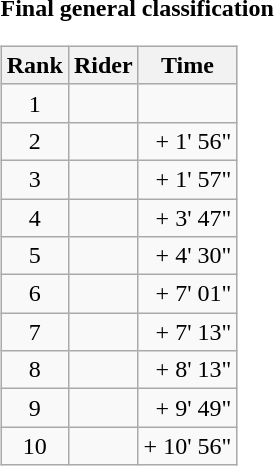<table>
<tr>
<td><strong>Final general classification</strong><br><table class="wikitable">
<tr>
<th scope="col">Rank</th>
<th scope="col">Rider</th>
<th scope="col">Time</th>
</tr>
<tr>
<td style="text-align:center;">1</td>
<td></td>
<td style="text-align:right;"></td>
</tr>
<tr>
<td style="text-align:center;">2</td>
<td></td>
<td style="text-align:right;">+ 1' 56"</td>
</tr>
<tr>
<td style="text-align:center;">3</td>
<td></td>
<td style="text-align:right;">+ 1' 57"</td>
</tr>
<tr>
<td style="text-align:center;">4</td>
<td></td>
<td style="text-align:right;">+ 3' 47"</td>
</tr>
<tr>
<td style="text-align:center;">5</td>
<td></td>
<td style="text-align:right;">+ 4' 30"</td>
</tr>
<tr>
<td style="text-align:center;">6</td>
<td></td>
<td style="text-align:right;">+ 7' 01"</td>
</tr>
<tr>
<td style="text-align:center;">7</td>
<td></td>
<td style="text-align:right;">+ 7' 13"</td>
</tr>
<tr>
<td style="text-align:center;">8</td>
<td></td>
<td style="text-align:right;">+ 8' 13"</td>
</tr>
<tr>
<td style="text-align:center;">9</td>
<td></td>
<td style="text-align:right;">+ 9' 49"</td>
</tr>
<tr>
<td style="text-align:center;">10</td>
<td></td>
<td style="text-align:right;">+ 10' 56"</td>
</tr>
</table>
</td>
</tr>
</table>
